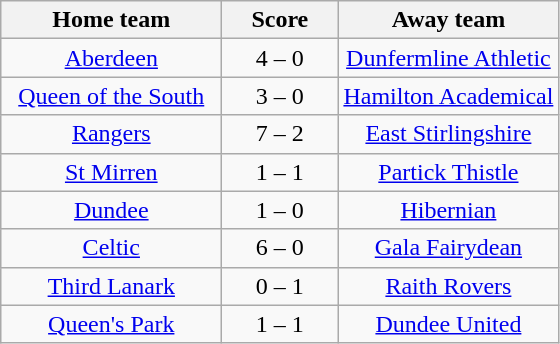<table class="wikitable" style="text-align: center">
<tr>
<th width=140>Home team</th>
<th width=70>Score</th>
<th width=140>Away team</th>
</tr>
<tr>
<td><a href='#'>Aberdeen</a></td>
<td>4 – 0</td>
<td><a href='#'>Dunfermline Athletic</a></td>
</tr>
<tr>
<td><a href='#'>Queen of the South</a></td>
<td>3 – 0</td>
<td><a href='#'>Hamilton Academical</a></td>
</tr>
<tr>
<td><a href='#'>Rangers</a></td>
<td>7 – 2</td>
<td><a href='#'>East Stirlingshire</a></td>
</tr>
<tr>
<td><a href='#'>St Mirren</a></td>
<td>1 – 1</td>
<td><a href='#'>Partick Thistle</a></td>
</tr>
<tr>
<td><a href='#'>Dundee</a></td>
<td>1 – 0</td>
<td><a href='#'>Hibernian</a></td>
</tr>
<tr>
<td><a href='#'>Celtic</a></td>
<td>6 – 0</td>
<td><a href='#'>Gala Fairydean</a></td>
</tr>
<tr>
<td><a href='#'>Third Lanark</a></td>
<td>0 – 1</td>
<td><a href='#'>Raith Rovers</a></td>
</tr>
<tr>
<td><a href='#'>Queen's Park</a></td>
<td>1 – 1</td>
<td><a href='#'>Dundee United</a></td>
</tr>
</table>
